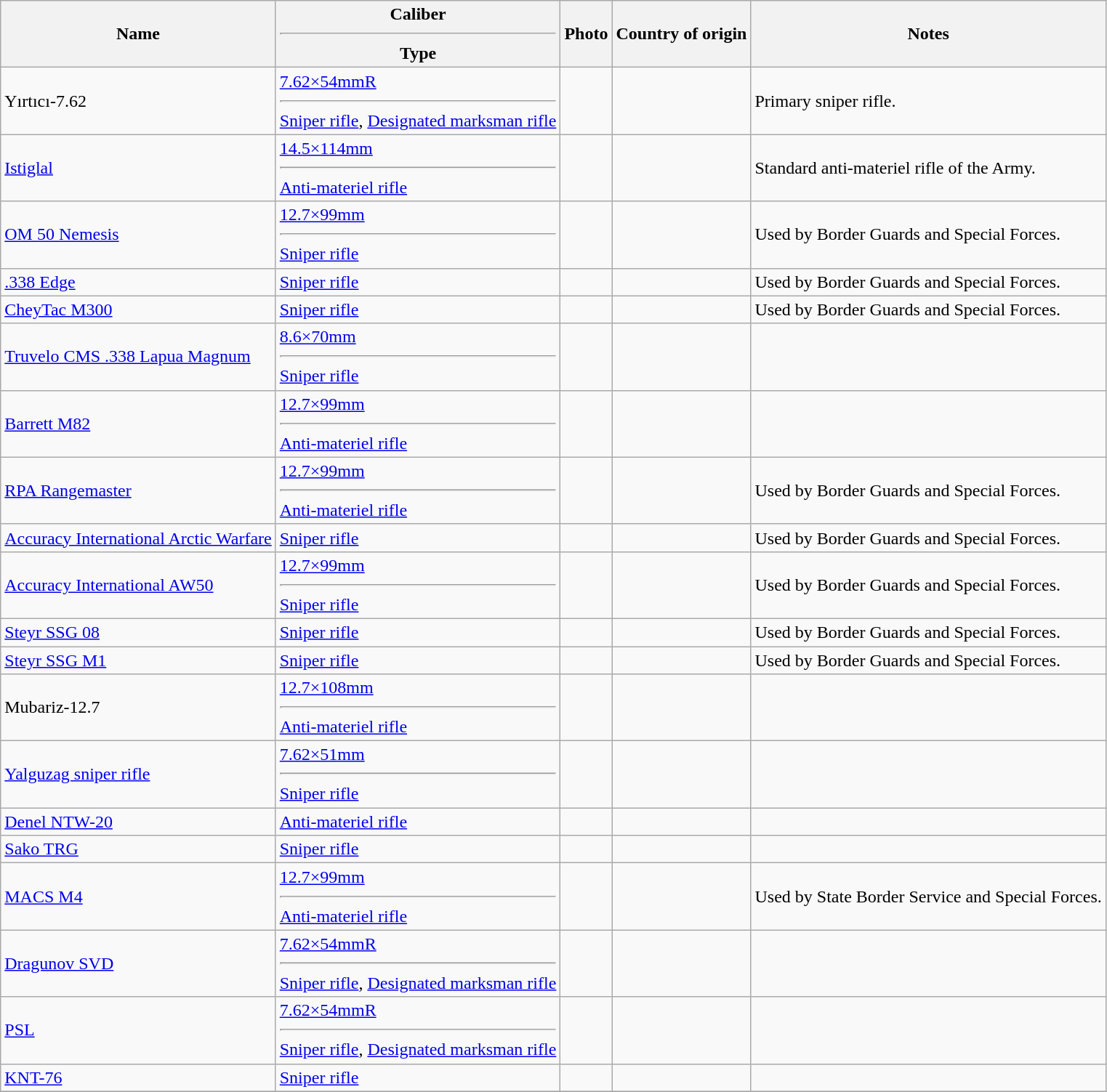<table class="wikitable">
<tr>
<th style="text-align:center;">Name</th>
<th style="text-align:center;">Caliber<hr>Type</th>
<th style="text-align:center;">Photo</th>
<th style="text-align:center;">Country of origin</th>
<th style="text-align:center;">Notes</th>
</tr>
<tr>
<td>Yırtıcı-7.62</td>
<td><a href='#'>7.62×54mmR</a><hr><a href='#'>Sniper rifle</a>, <a href='#'>Designated marksman rifle</a></td>
<td></td>
<td></td>
<td>Primary sniper rifle.</td>
</tr>
<tr>
<td><a href='#'>Istiglal</a></td>
<td><a href='#'>14.5×114mm</a><hr><a href='#'>Anti-materiel rifle</a></td>
<td></td>
<td></td>
<td>Standard anti-materiel rifle of the Army.</td>
</tr>
<tr>
<td><a href='#'>OM 50 Nemesis</a></td>
<td><a href='#'>12.7×99mm</a><hr><a href='#'>Sniper rifle</a></td>
<td></td>
<td></td>
<td>Used by Border Guards and Special Forces.</td>
</tr>
<tr>
<td><a href='#'>.338 Edge</a></td>
<td><a href='#'>Sniper rifle</a></td>
<td></td>
<td></td>
<td>Used by Border Guards and Special Forces.</td>
</tr>
<tr>
<td><a href='#'>CheyTac M300</a></td>
<td><a href='#'>Sniper rifle</a></td>
<td></td>
<td></td>
<td>Used by Border Guards and Special Forces.</td>
</tr>
<tr>
<td><a href='#'>Truvelo CMS .338 Lapua Magnum</a></td>
<td><a href='#'>8.6×70mm</a><hr><a href='#'>Sniper rifle</a></td>
<td></td>
<td></td>
<td></td>
</tr>
<tr>
<td><a href='#'>Barrett M82</a></td>
<td><a href='#'>12.7×99mm</a><hr><a href='#'>Anti-materiel rifle</a></td>
<td></td>
<td></td>
<td></td>
</tr>
<tr>
<td><a href='#'>RPA Rangemaster</a></td>
<td><a href='#'>12.7×99mm</a><hr><a href='#'>Anti-materiel rifle</a></td>
<td></td>
<td></td>
<td>Used by Border Guards and Special Forces.</td>
</tr>
<tr>
<td><a href='#'>Accuracy International Arctic Warfare</a></td>
<td><a href='#'>Sniper rifle</a></td>
<td></td>
<td></td>
<td>Used by Border Guards and Special Forces.</td>
</tr>
<tr>
<td><a href='#'>Accuracy International AW50</a></td>
<td><a href='#'>12.7×99mm</a><hr><a href='#'>Sniper rifle</a></td>
<td></td>
<td></td>
<td>Used by Border Guards and Special Forces.</td>
</tr>
<tr>
<td><a href='#'>Steyr SSG 08</a></td>
<td><a href='#'>Sniper rifle</a></td>
<td></td>
<td></td>
<td>Used by Border Guards and Special Forces.</td>
</tr>
<tr>
<td><a href='#'>Steyr SSG M1</a></td>
<td><a href='#'>Sniper rifle</a></td>
<td></td>
<td></td>
<td>Used by Border Guards and Special Forces.</td>
</tr>
<tr>
<td>Mubariz-12.7</td>
<td><a href='#'>12.7×108mm</a><hr><a href='#'>Anti-materiel rifle</a></td>
<td></td>
<td></td>
<td></td>
</tr>
<tr>
<td><a href='#'>Yalguzag sniper rifle</a></td>
<td><a href='#'>7.62×51mm</a><hr><a href='#'>Sniper rifle</a></td>
<td></td>
<td></td>
<td></td>
</tr>
<tr>
<td><a href='#'>Denel NTW-20</a></td>
<td><a href='#'>Anti-materiel rifle</a></td>
<td></td>
<td></td>
<td></td>
</tr>
<tr>
<td><a href='#'>Sako TRG</a></td>
<td><a href='#'>Sniper rifle</a></td>
<td></td>
<td></td>
<td></td>
</tr>
<tr>
<td><a href='#'>MACS M4</a></td>
<td><a href='#'>12.7×99mm</a><hr><a href='#'>Anti-materiel rifle</a></td>
<td></td>
<td></td>
<td>Used by State Border Service and Special Forces.</td>
</tr>
<tr>
<td><a href='#'>Dragunov SVD</a></td>
<td><a href='#'>7.62×54mmR</a><hr><a href='#'>Sniper rifle</a>, <a href='#'>Designated marksman rifle</a></td>
<td></td>
<td></td>
<td></td>
</tr>
<tr>
<td><a href='#'>PSL</a></td>
<td><a href='#'>7.62×54mmR</a><hr><a href='#'>Sniper rifle</a>, <a href='#'>Designated marksman rifle</a></td>
<td></td>
<td></td>
<td></td>
</tr>
<tr>
<td><a href='#'>KNT-76</a></td>
<td><a href='#'>Sniper rifle</a></td>
<td></td>
<td></td>
<td></td>
</tr>
<tr>
</tr>
</table>
